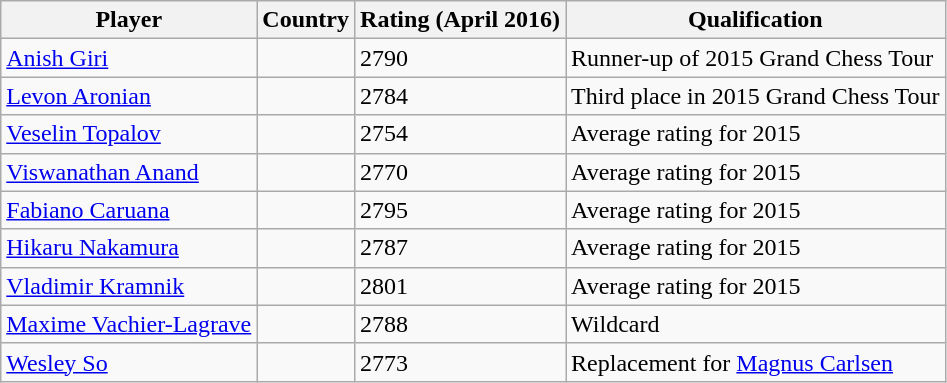<table class="wikitable sortable">
<tr>
<th>Player</th>
<th>Country</th>
<th>Rating (April 2016)</th>
<th class="unsortable">Qualification</th>
</tr>
<tr>
<td><a href='#'>Anish Giri</a></td>
<td></td>
<td>2790</td>
<td>Runner-up of 2015 Grand Chess Tour</td>
</tr>
<tr>
<td><a href='#'>Levon Aronian</a></td>
<td></td>
<td>2784</td>
<td>Third place in 2015 Grand Chess Tour</td>
</tr>
<tr>
<td><a href='#'>Veselin Topalov</a></td>
<td></td>
<td>2754</td>
<td>Average rating for 2015</td>
</tr>
<tr>
<td><a href='#'>Viswanathan Anand</a></td>
<td></td>
<td>2770</td>
<td>Average rating for 2015</td>
</tr>
<tr>
<td><a href='#'>Fabiano Caruana</a></td>
<td></td>
<td>2795</td>
<td>Average rating for 2015</td>
</tr>
<tr>
<td><a href='#'>Hikaru Nakamura</a></td>
<td></td>
<td>2787</td>
<td>Average rating for 2015</td>
</tr>
<tr>
<td><a href='#'>Vladimir Kramnik</a></td>
<td></td>
<td>2801</td>
<td>Average rating for 2015</td>
</tr>
<tr>
<td><a href='#'>Maxime Vachier-Lagrave</a></td>
<td></td>
<td>2788</td>
<td>Wildcard</td>
</tr>
<tr>
<td><a href='#'>Wesley So</a></td>
<td></td>
<td>2773</td>
<td>Replacement for <a href='#'>Magnus Carlsen</a></td>
</tr>
</table>
